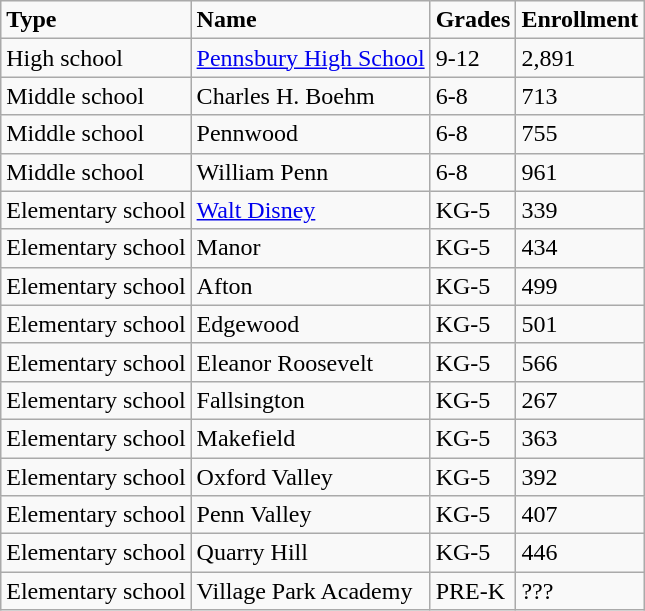<table class="wikitable">
<tr>
<td><strong>Type</strong></td>
<td><strong>Name</strong></td>
<td><strong>Grades</strong></td>
<td><strong>Enrollment</strong> </td>
</tr>
<tr>
<td>High school</td>
<td><a href='#'>Pennsbury High School</a></td>
<td>9-12</td>
<td>2,891</td>
</tr>
<tr>
<td>Middle school</td>
<td>Charles H. Boehm</td>
<td>6-8</td>
<td>713</td>
</tr>
<tr>
<td>Middle school</td>
<td>Pennwood</td>
<td>6-8</td>
<td>755</td>
</tr>
<tr>
<td>Middle school</td>
<td>William Penn</td>
<td>6-8</td>
<td>961</td>
</tr>
<tr>
<td>Elementary school</td>
<td><a href='#'>Walt Disney</a></td>
<td>KG-5</td>
<td>339</td>
</tr>
<tr>
<td>Elementary school</td>
<td>Manor</td>
<td>KG-5</td>
<td>434</td>
</tr>
<tr>
<td>Elementary school</td>
<td>Afton</td>
<td>KG-5</td>
<td>499</td>
</tr>
<tr>
<td>Elementary school</td>
<td>Edgewood</td>
<td>KG-5</td>
<td>501</td>
</tr>
<tr>
<td>Elementary school</td>
<td>Eleanor Roosevelt</td>
<td>KG-5</td>
<td>566</td>
</tr>
<tr>
<td>Elementary school</td>
<td>Fallsington</td>
<td>KG-5</td>
<td>267</td>
</tr>
<tr>
<td>Elementary school</td>
<td>Makefield</td>
<td>KG-5</td>
<td>363</td>
</tr>
<tr>
<td>Elementary school</td>
<td>Oxford Valley</td>
<td>KG-5</td>
<td>392</td>
</tr>
<tr>
<td>Elementary school</td>
<td>Penn Valley</td>
<td>KG-5</td>
<td>407</td>
</tr>
<tr>
<td>Elementary school</td>
<td>Quarry Hill</td>
<td>KG-5</td>
<td>446</td>
</tr>
<tr>
<td>Elementary school</td>
<td>Village Park Academy</td>
<td>PRE-K</td>
<td>???</td>
</tr>
</table>
